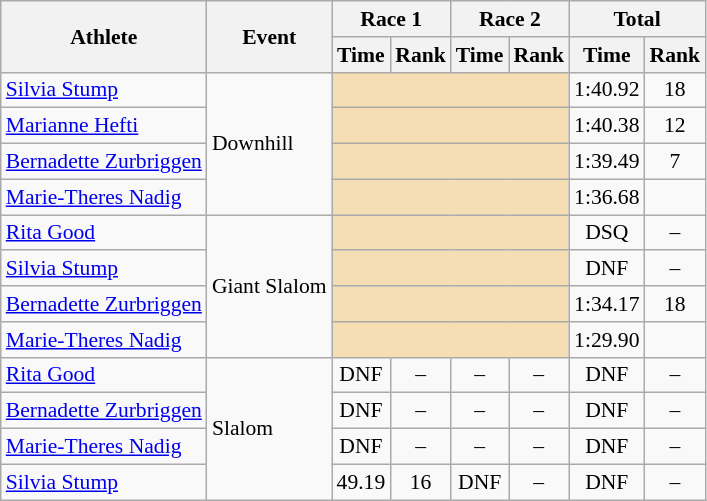<table class="wikitable" style="font-size:90%">
<tr>
<th rowspan="2">Athlete</th>
<th rowspan="2">Event</th>
<th colspan="2">Race 1</th>
<th colspan="2">Race 2</th>
<th colspan="2">Total</th>
</tr>
<tr>
<th>Time</th>
<th>Rank</th>
<th>Time</th>
<th>Rank</th>
<th>Time</th>
<th>Rank</th>
</tr>
<tr>
<td><a href='#'>Silvia Stump</a></td>
<td rowspan="4">Downhill</td>
<td colspan="4" bgcolor="wheat"></td>
<td align="center">1:40.92</td>
<td align="center">18</td>
</tr>
<tr>
<td><a href='#'>Marianne Hefti</a></td>
<td colspan="4" bgcolor="wheat"></td>
<td align="center">1:40.38</td>
<td align="center">12</td>
</tr>
<tr>
<td><a href='#'>Bernadette Zurbriggen</a></td>
<td colspan="4" bgcolor="wheat"></td>
<td align="center">1:39.49</td>
<td align="center">7</td>
</tr>
<tr>
<td><a href='#'>Marie-Theres Nadig</a></td>
<td colspan="4" bgcolor="wheat"></td>
<td align="center">1:36.68</td>
<td align="center"></td>
</tr>
<tr>
<td><a href='#'>Rita Good</a></td>
<td rowspan="4">Giant Slalom</td>
<td colspan="4" bgcolor="wheat"></td>
<td align="center">DSQ</td>
<td align="center">–</td>
</tr>
<tr>
<td><a href='#'>Silvia Stump</a></td>
<td colspan="4" bgcolor="wheat"></td>
<td align="center">DNF</td>
<td align="center">–</td>
</tr>
<tr>
<td><a href='#'>Bernadette Zurbriggen</a></td>
<td colspan="4" bgcolor="wheat"></td>
<td align="center">1:34.17</td>
<td align="center">18</td>
</tr>
<tr>
<td><a href='#'>Marie-Theres Nadig</a></td>
<td colspan="4" bgcolor="wheat"></td>
<td align="center">1:29.90</td>
<td align="center"></td>
</tr>
<tr>
<td><a href='#'>Rita Good</a></td>
<td rowspan="4">Slalom</td>
<td align="center">DNF</td>
<td align="center">–</td>
<td align="center">–</td>
<td align="center">–</td>
<td align="center">DNF</td>
<td align="center">–</td>
</tr>
<tr>
<td><a href='#'>Bernadette Zurbriggen</a></td>
<td align="center">DNF</td>
<td align="center">–</td>
<td align="center">–</td>
<td align="center">–</td>
<td align="center">DNF</td>
<td align="center">–</td>
</tr>
<tr>
<td><a href='#'>Marie-Theres Nadig</a></td>
<td align="center">DNF</td>
<td align="center">–</td>
<td align="center">–</td>
<td align="center">–</td>
<td align="center">DNF</td>
<td align="center">–</td>
</tr>
<tr>
<td><a href='#'>Silvia Stump</a></td>
<td align="center">49.19</td>
<td align="center">16</td>
<td align="center">DNF</td>
<td align="center">–</td>
<td align="center">DNF</td>
<td align="center">–</td>
</tr>
</table>
